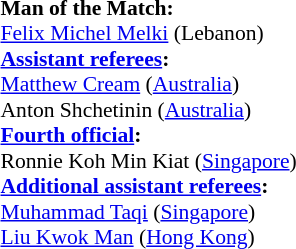<table style="width:100%; font-size:90%;">
<tr>
<td><br><strong>Man of the Match:</strong>
<br><a href='#'>Felix Michel Melki</a> (Lebanon)<br><strong><a href='#'>Assistant referees</a>:</strong>
<br><a href='#'>Matthew Cream</a> (<a href='#'>Australia</a>)
<br>Anton Shchetinin (<a href='#'>Australia</a>)
<br><strong><a href='#'>Fourth official</a>:</strong>
<br>Ronnie Koh Min Kiat (<a href='#'>Singapore</a>)
<br><strong><a href='#'>Additional assistant referees</a>:</strong>
<br><a href='#'>Muhammad Taqi</a> (<a href='#'>Singapore</a>)
<br><a href='#'>Liu Kwok Man</a> (<a href='#'>Hong Kong</a>)</td>
</tr>
</table>
